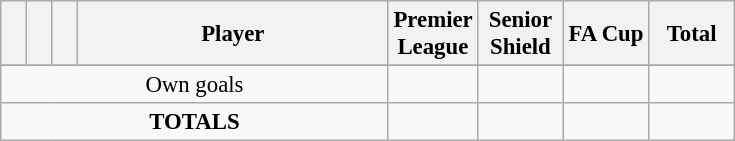<table class="wikitable sortable" style="font-size: 95%; text-align: center;">
<tr>
<th width=10></th>
<th width=10></th>
<th width=10></th>
<th width=200>Player</th>
<th width=50>Premier League</th>
<th width=50>Senior Shield</th>
<th width=50>FA Cup</th>
<th width=50>Total</th>
</tr>
<tr>
</tr>
<tr class="sortbottom">
<td colspan="4">Own goals</td>
<td></td>
<td></td>
<td></td>
<td></td>
</tr>
<tr class="sortbottom">
<td colspan=4><strong>TOTALS</strong></td>
<td></td>
<td></td>
<td></td>
<td></td>
</tr>
</table>
